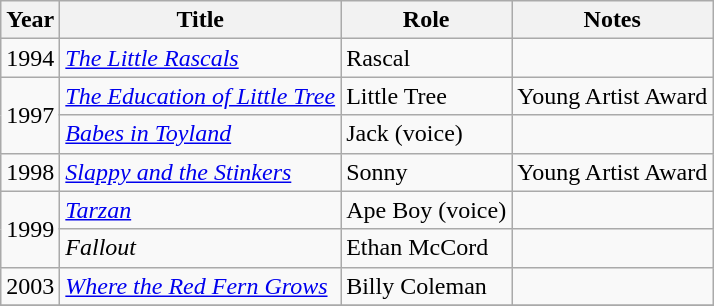<table class="wikitable sortable">
<tr>
<th>Year</th>
<th>Title</th>
<th>Role</th>
<th>Notes</th>
</tr>
<tr>
<td>1994</td>
<td><em><a href='#'>The Little Rascals</a></em></td>
<td>Rascal</td>
<td></td>
</tr>
<tr>
<td rowspan="2">1997</td>
<td><em><a href='#'>The Education of Little Tree</a></em></td>
<td>Little Tree</td>
<td>Young Artist Award</td>
</tr>
<tr>
<td><em><a href='#'>Babes in Toyland</a></em></td>
<td>Jack (voice)</td>
<td></td>
</tr>
<tr>
<td>1998</td>
<td><em><a href='#'>Slappy and the Stinkers</a></em></td>
<td>Sonny</td>
<td>Young Artist Award</td>
</tr>
<tr>
<td rowspan="2">1999</td>
<td><em><a href='#'>Tarzan</a></em></td>
<td>Ape Boy (voice)</td>
<td></td>
</tr>
<tr>
<td><em>Fallout</em></td>
<td>Ethan McCord</td>
<td></td>
</tr>
<tr>
<td>2003</td>
<td><em><a href='#'>Where the Red Fern Grows</a></em></td>
<td>Billy Coleman</td>
<td></td>
</tr>
<tr>
</tr>
</table>
